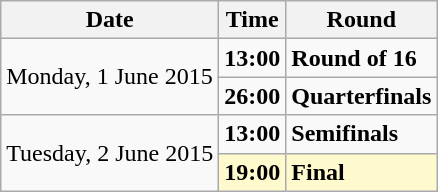<table class="wikitable">
<tr>
<th>Date</th>
<th>Time</th>
<th>Round</th>
</tr>
<tr>
<td rowspan="2">Monday, 1 June 2015</td>
<td><strong>13:00</strong></td>
<td><strong>Round of 16</strong></td>
</tr>
<tr>
<td><strong>26:00</strong></td>
<td><strong>Quarterfinals</strong></td>
</tr>
<tr>
<td rowspan="2">Tuesday, 2 June 2015</td>
<td><strong>13:00</strong></td>
<td><strong>Semifinals</strong></td>
</tr>
<tr style="background:lemonchiffon;">
<td><strong>19:00</strong></td>
<td><strong>Final</strong></td>
</tr>
</table>
